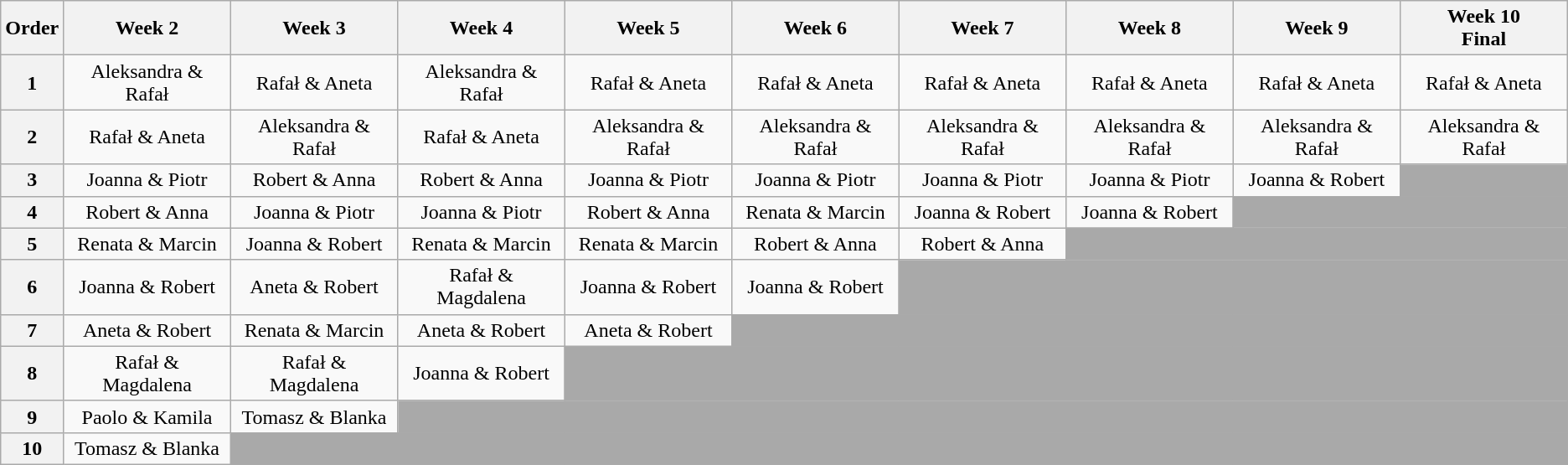<table class="wikitable" style="text-align:center">
<tr>
<th>Order</th>
<th>Week 2</th>
<th>Week 3</th>
<th>Week 4</th>
<th>Week 5</th>
<th>Week 6</th>
<th>Week 7</th>
<th>Week 8</th>
<th>Week 9</th>
<th>Week 10<br>Final</th>
</tr>
<tr>
<th>1</th>
<td>Aleksandra & Rafał</td>
<td>Rafał & Aneta</td>
<td>Aleksandra & Rafał</td>
<td>Rafał & Aneta</td>
<td>Rafał & Aneta</td>
<td>Rafał & Aneta</td>
<td>Rafał & Aneta</td>
<td>Rafał & Aneta</td>
<td>Rafał & Aneta</td>
</tr>
<tr>
<th>2</th>
<td>Rafał & Aneta</td>
<td>Aleksandra & Rafał</td>
<td>Rafał & Aneta</td>
<td>Aleksandra & Rafał</td>
<td>Aleksandra & Rafał</td>
<td>Aleksandra & Rafał</td>
<td>Aleksandra & Rafał</td>
<td>Aleksandra & Rafał</td>
<td>Aleksandra & Rafał</td>
</tr>
<tr>
<th>3</th>
<td>Joanna & Piotr</td>
<td>Robert & Anna</td>
<td>Robert & Anna</td>
<td>Joanna & Piotr</td>
<td>Joanna & Piotr</td>
<td>Joanna & Piotr</td>
<td>Joanna & Piotr</td>
<td>Joanna & Robert</td>
<td style="background:darkgrey;"></td>
</tr>
<tr>
<th>4</th>
<td>Robert & Anna</td>
<td>Joanna & Piotr</td>
<td>Joanna & Piotr</td>
<td>Robert & Anna</td>
<td>Renata & Marcin</td>
<td>Joanna & Robert</td>
<td>Joanna & Robert</td>
<td style="background:darkgrey;" colspan="2"></td>
</tr>
<tr>
<th>5</th>
<td>Renata & Marcin</td>
<td>Joanna & Robert</td>
<td>Renata & Marcin</td>
<td>Renata & Marcin</td>
<td>Robert & Anna</td>
<td>Robert & Anna</td>
<td style="background:darkgrey;" colspan="3"></td>
</tr>
<tr>
<th>6</th>
<td>Joanna & Robert</td>
<td>Aneta & Robert</td>
<td>Rafał & Magdalena</td>
<td>Joanna & Robert</td>
<td>Joanna & Robert</td>
<td style="background:darkgrey;" colspan="4"></td>
</tr>
<tr>
<th>7</th>
<td>Aneta & Robert</td>
<td>Renata & Marcin</td>
<td>Aneta & Robert</td>
<td>Aneta & Robert</td>
<td style="background:darkgrey;" colspan="5"></td>
</tr>
<tr>
<th>8</th>
<td>Rafał & Magdalena</td>
<td>Rafał & Magdalena</td>
<td>Joanna & Robert</td>
<td style="background:darkgrey;" colspan="6"></td>
</tr>
<tr>
<th>9</th>
<td>Paolo & Kamila</td>
<td>Tomasz & Blanka</td>
<td style="background:darkgrey;" colspan="7"></td>
</tr>
<tr>
<th>10</th>
<td>Tomasz & Blanka</td>
<td style="background:darkgrey;" colspan="8"></td>
</tr>
</table>
